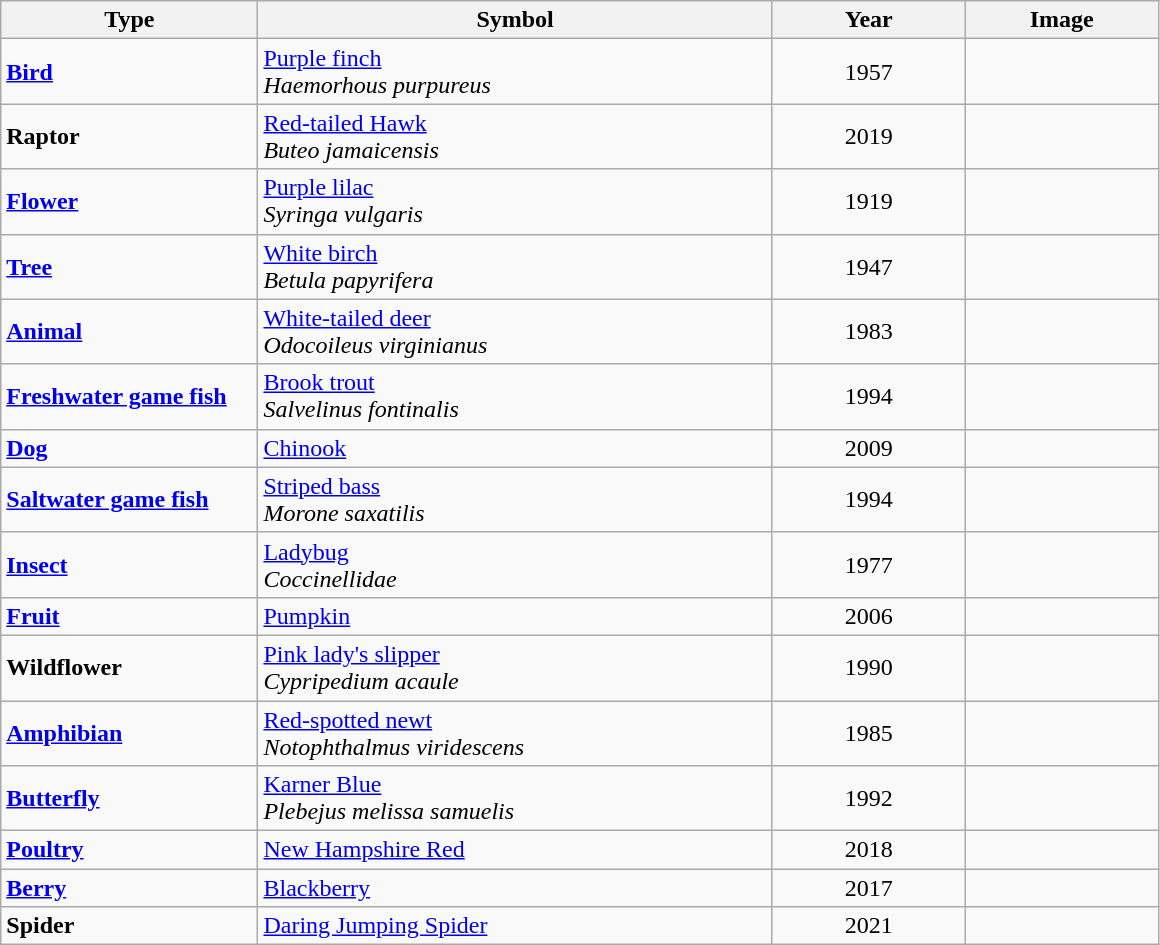<table class="wikitable">
<tr>
<th width="20%">Type</th>
<th width="40%">Symbol</th>
<th width="15%">Year</th>
<th width="15%">Image</th>
</tr>
<tr>
<td><strong><a href='#'>Bird</a></strong></td>
<td><a href='#'>Purple finch</a><br><em>Haemorhous purpureus</em></td>
<td align="center">1957</td>
<td align="center"></td>
</tr>
<tr>
<td><strong>Raptor</strong></td>
<td><a href='#'>Red-tailed Hawk</a><br><em>Buteo jamaicensis</em></td>
<td align="center">2019</td>
<td align="center"></td>
</tr>
<tr>
<td><strong><a href='#'>Flower</a></strong></td>
<td><a href='#'>Purple lilac</a><br><em>Syringa vulgaris</em></td>
<td align="center">1919</td>
<td align="center"></td>
</tr>
<tr>
<td><strong><a href='#'>Tree</a></strong></td>
<td><a href='#'>White birch</a><br><em>Betula papyrifera</em></td>
<td align="center">1947</td>
<td align="center"></td>
</tr>
<tr>
<td><strong><a href='#'>Animal</a></strong></td>
<td><a href='#'>White-tailed deer</a><br><em>Odocoileus virginianus</em></td>
<td align="center">1983</td>
<td align="center"></td>
</tr>
<tr>
<td><strong><a href='#'>Freshwater game fish</a></strong></td>
<td><a href='#'>Brook trout</a><br><em>Salvelinus fontinalis</em></td>
<td align="center">1994</td>
<td align="center"></td>
</tr>
<tr>
<td><strong><a href='#'>Dog</a></strong></td>
<td><a href='#'>Chinook</a></td>
<td align="center">2009</td>
<td align="center"></td>
</tr>
<tr>
<td><strong><a href='#'>Saltwater game fish</a></strong></td>
<td><a href='#'>Striped bass</a><br><em>Morone saxatilis</em></td>
<td align="center">1994</td>
<td align="center"></td>
</tr>
<tr>
<td><strong><a href='#'>Insect</a></strong></td>
<td><a href='#'>Ladybug</a><br><em>Coccinellidae</em></td>
<td align="center">1977</td>
<td align="center"></td>
</tr>
<tr>
<td><strong><a href='#'>Fruit</a></strong></td>
<td><a href='#'>Pumpkin</a></td>
<td align="center">2006</td>
<td align="center"></td>
</tr>
<tr>
<td><strong>Wildflower</strong></td>
<td><a href='#'>Pink lady's slipper</a><br><em>Cypripedium acaule</em></td>
<td align="center">1990</td>
<td align="center"></td>
</tr>
<tr>
<td><strong><a href='#'>Amphibian</a></strong></td>
<td><a href='#'>Red-spotted newt</a><br><em>Notophthalmus viridescens</em></td>
<td align="center">1985</td>
<td align="center"></td>
</tr>
<tr>
<td><strong><a href='#'>Butterfly</a></strong></td>
<td><a href='#'>Karner Blue</a><br><em>Plebejus melissa samuelis</em></td>
<td align="center">1992</td>
<td align="center"></td>
</tr>
<tr>
<td><strong><a href='#'>Poultry</a></strong></td>
<td><a href='#'>New Hampshire Red</a></td>
<td align="center">2018</td>
<td align="center"></td>
</tr>
<tr>
<td><strong><a href='#'>Berry</a></strong></td>
<td><a href='#'>Blackberry</a></td>
<td align="center">2017</td>
<td align="center"></td>
</tr>
<tr>
<td><strong>Spider</strong></td>
<td><a href='#'>Daring Jumping Spider</a></td>
<td align="center">2021</td>
<td></td>
</tr>
</table>
